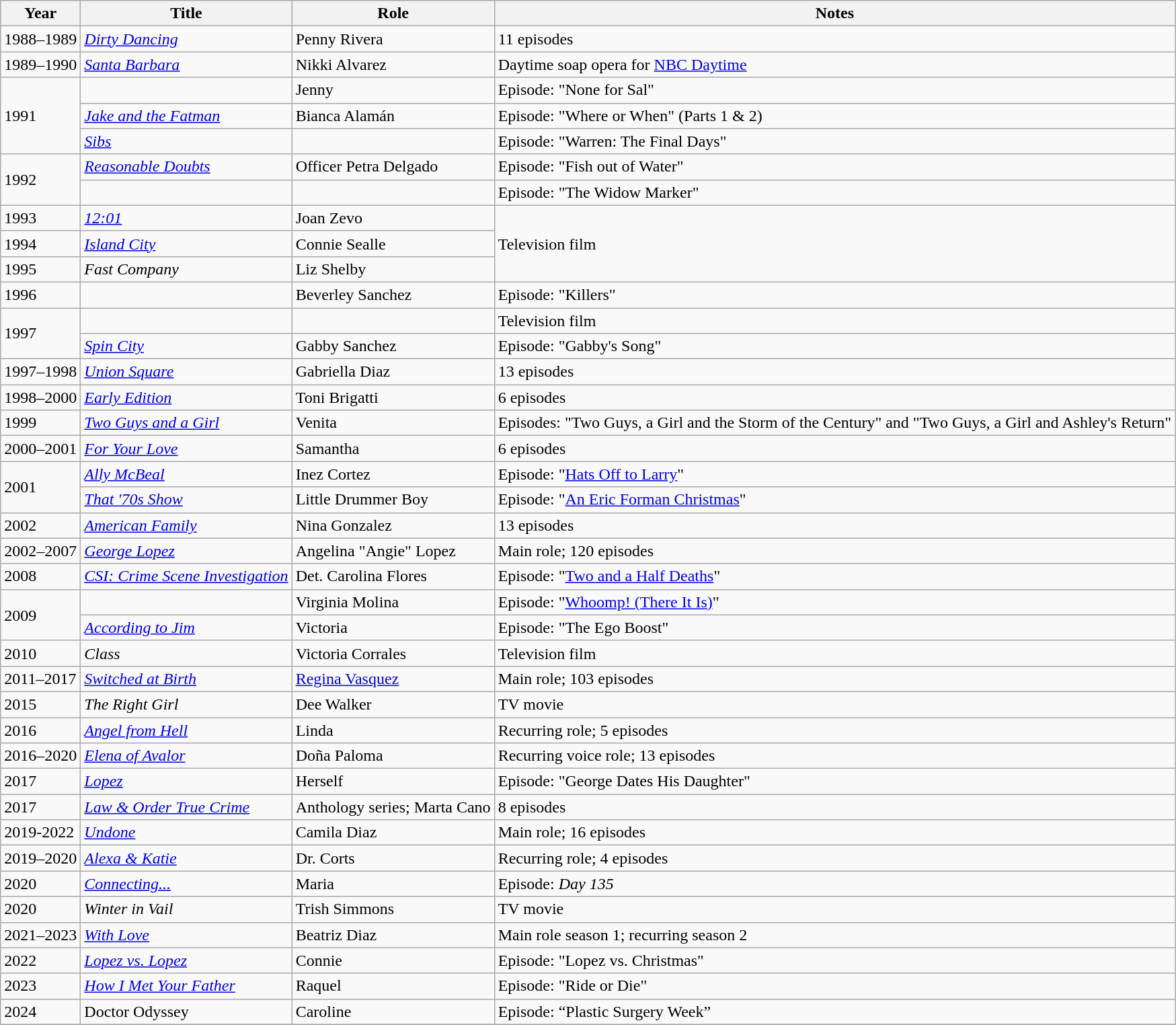<table class="wikitable sortable">
<tr>
<th>Year</th>
<th>Title</th>
<th>Role</th>
<th class="unsortable">Notes</th>
</tr>
<tr>
<td>1988–1989</td>
<td><em><a href='#'>Dirty Dancing</a></em></td>
<td>Penny Rivera</td>
<td>11 episodes</td>
</tr>
<tr>
<td>1989–1990</td>
<td><em><a href='#'>Santa Barbara</a></em></td>
<td>Nikki Alvarez</td>
<td>Daytime soap opera for <a href='#'>NBC Daytime</a></td>
</tr>
<tr>
<td rowspan="3">1991</td>
<td><em></em></td>
<td>Jenny</td>
<td>Episode: "None for Sal"</td>
</tr>
<tr>
<td><em><a href='#'>Jake and the Fatman</a></em></td>
<td>Bianca Alamán</td>
<td>Episode: "Where or When" (Parts 1 & 2)</td>
</tr>
<tr>
<td><em><a href='#'>Sibs</a></em></td>
<td></td>
<td>Episode: "Warren: The Final Days"</td>
</tr>
<tr>
<td rowspan="2">1992</td>
<td><em><a href='#'>Reasonable Doubts</a></em></td>
<td>Officer Petra Delgado</td>
<td>Episode: "Fish out of Water"</td>
</tr>
<tr>
<td><em></em></td>
<td></td>
<td>Episode: "The Widow Marker"</td>
</tr>
<tr>
<td>1993</td>
<td><em><a href='#'>12:01</a></em></td>
<td>Joan Zevo</td>
<td rowspan="3">Television film</td>
</tr>
<tr>
<td>1994</td>
<td><em><a href='#'>Island City</a></em></td>
<td>Connie Sealle</td>
</tr>
<tr>
<td>1995</td>
<td><em>Fast Company</em></td>
<td>Liz Shelby</td>
</tr>
<tr>
<td>1996</td>
<td><em></em></td>
<td>Beverley Sanchez</td>
<td>Episode: "Killers"</td>
</tr>
<tr>
<td rowspan="2">1997</td>
<td><em></em></td>
<td></td>
<td>Television film</td>
</tr>
<tr>
<td><em><a href='#'>Spin City</a></em></td>
<td>Gabby Sanchez</td>
<td>Episode: "Gabby's Song"</td>
</tr>
<tr>
<td>1997–1998</td>
<td><em><a href='#'>Union Square</a></em></td>
<td>Gabriella Diaz</td>
<td>13 episodes</td>
</tr>
<tr>
<td>1998–2000</td>
<td><em><a href='#'>Early Edition</a></em></td>
<td>Toni Brigatti</td>
<td>6 episodes</td>
</tr>
<tr>
<td>1999</td>
<td><em><a href='#'>Two Guys and a Girl</a></em></td>
<td>Venita</td>
<td>Episodes: "Two Guys, a Girl and the Storm of the Century" and "Two Guys, a Girl and Ashley's Return"</td>
</tr>
<tr>
<td>2000–2001</td>
<td><em><a href='#'>For Your Love</a></em></td>
<td>Samantha</td>
<td>6 episodes</td>
</tr>
<tr>
<td rowspan="2">2001</td>
<td><em><a href='#'>Ally McBeal</a></em></td>
<td>Inez Cortez</td>
<td>Episode: "<a href='#'>Hats Off to Larry</a>"</td>
</tr>
<tr>
<td><em><a href='#'>That '70s Show</a></em></td>
<td>Little Drummer Boy</td>
<td>Episode: "<a href='#'>An Eric Forman Christmas</a>"</td>
</tr>
<tr>
<td>2002</td>
<td><em><a href='#'>American Family</a></em></td>
<td>Nina Gonzalez</td>
<td>13 episodes</td>
</tr>
<tr>
<td>2002–2007</td>
<td><em><a href='#'>George Lopez</a></em></td>
<td>Angelina "Angie" Lopez</td>
<td>Main role; 120 episodes</td>
</tr>
<tr>
<td>2008</td>
<td><em><a href='#'>CSI: Crime Scene Investigation</a></em></td>
<td>Det. Carolina Flores</td>
<td>Episode: "<a href='#'>Two and a Half Deaths</a>"</td>
</tr>
<tr>
<td rowspan="2">2009</td>
<td><em></em></td>
<td>Virginia Molina</td>
<td>Episode: "<a href='#'>Whoomp! (There It Is)</a>"</td>
</tr>
<tr>
<td><em><a href='#'>According to Jim</a></em></td>
<td>Victoria</td>
<td>Episode: "The Ego Boost"</td>
</tr>
<tr>
<td>2010</td>
<td><em>Class</em></td>
<td>Victoria Corrales</td>
<td>Television film</td>
</tr>
<tr>
<td>2011–2017</td>
<td><em><a href='#'>Switched at Birth</a></em></td>
<td><a href='#'>Regina Vasquez</a></td>
<td>Main role; 103 episodes</td>
</tr>
<tr>
<td>2015</td>
<td><em>The Right Girl</em></td>
<td>Dee Walker</td>
<td>TV movie</td>
</tr>
<tr>
<td>2016</td>
<td><em><a href='#'>Angel from Hell</a></em></td>
<td>Linda</td>
<td>Recurring role; 5 episodes</td>
</tr>
<tr>
<td>2016–2020</td>
<td><em><a href='#'>Elena of Avalor</a></em></td>
<td>Doña Paloma</td>
<td>Recurring voice role; 13 episodes</td>
</tr>
<tr>
<td>2017</td>
<td><em><a href='#'>Lopez</a></em></td>
<td>Herself</td>
<td>Episode: "George Dates His Daughter"</td>
</tr>
<tr>
<td>2017</td>
<td><em><a href='#'>Law & Order True Crime</a></em></td>
<td>Anthology series; Marta Cano</td>
<td>8 episodes</td>
</tr>
<tr>
<td>2019-2022</td>
<td><em><a href='#'>Undone</a></em></td>
<td>Camila Diaz</td>
<td>Main role; 16 episodes</td>
</tr>
<tr>
<td>2019–2020</td>
<td><em><a href='#'>Alexa & Katie</a></em></td>
<td>Dr. Corts</td>
<td>Recurring role; 4 episodes</td>
</tr>
<tr>
<td>2020</td>
<td><em><a href='#'>Connecting...</a></em></td>
<td>Maria</td>
<td>Episode: <em>Day 135</em></td>
</tr>
<tr>
<td>2020</td>
<td><em>Winter in Vail</em></td>
<td>Trish Simmons</td>
<td>TV movie</td>
</tr>
<tr>
<td>2021–2023</td>
<td><em><a href='#'>With Love</a></em></td>
<td>Beatriz Diaz</td>
<td>Main role season 1; recurring season 2</td>
</tr>
<tr>
<td>2022</td>
<td><em><a href='#'>Lopez vs. Lopez</a></em></td>
<td>Connie</td>
<td>Episode: "Lopez vs. Christmas"</td>
</tr>
<tr>
<td>2023</td>
<td><em><a href='#'>How I Met Your Father</a></em></td>
<td>Raquel</td>
<td>Episode: "Ride or Die"</td>
</tr>
<tr>
<td>2024</td>
<td>Doctor Odyssey</td>
<td>Caroline</td>
<td>Episode: “Plastic Surgery Week”</td>
</tr>
<tr>
</tr>
</table>
